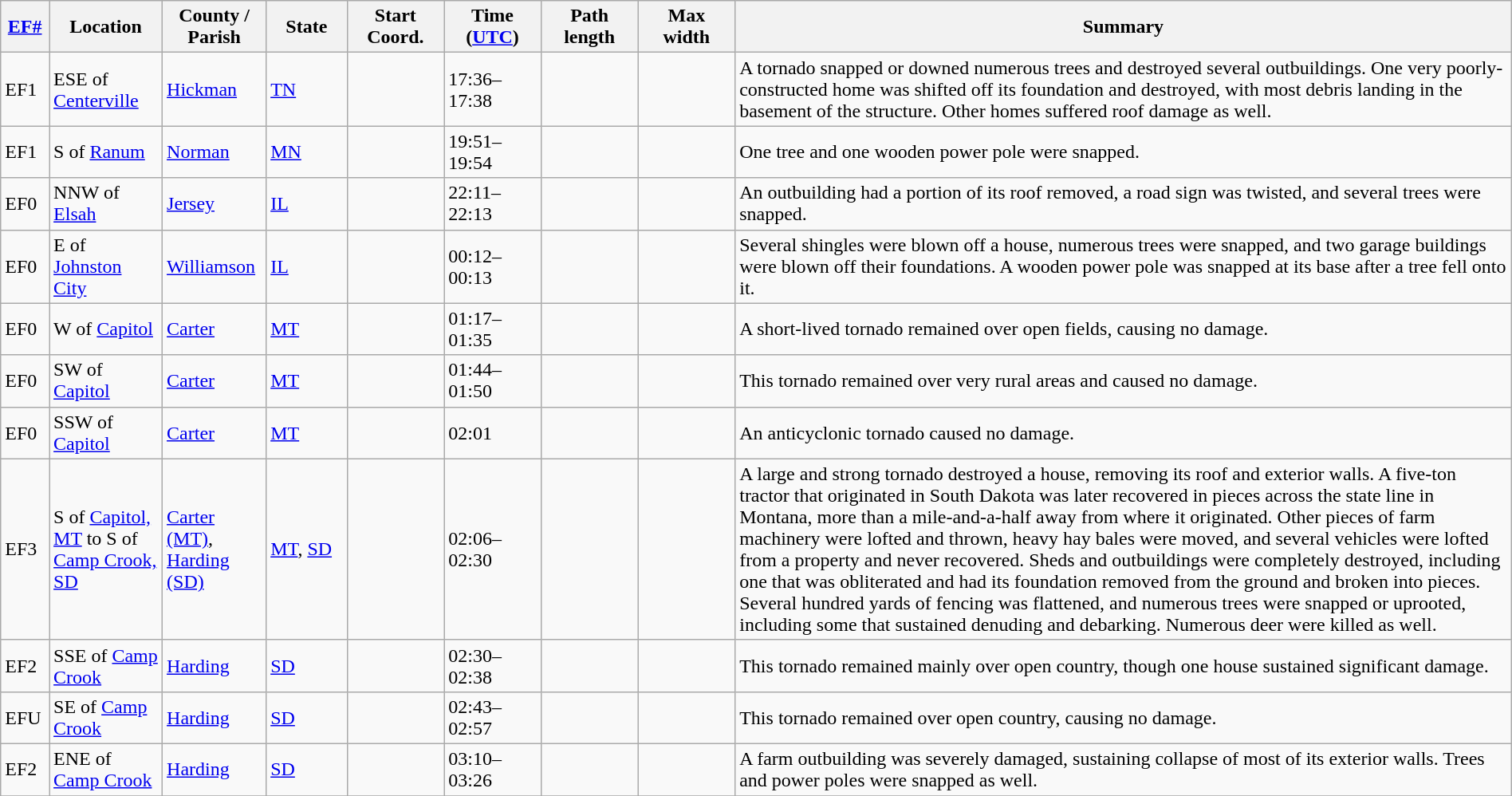<table class="wikitable sortable" style="width:100%;">
<tr>
<th scope="col"  style="width:3%; text-align:center;"><a href='#'>EF#</a></th>
<th scope="col"  style="width:7%; text-align:center;" class="unsortable">Location</th>
<th scope="col"  style="width:6%; text-align:center;" class="unsortable">County / Parish</th>
<th scope="col"  style="width:5%; text-align:center;">State</th>
<th scope="col"  style="width:6%; text-align:center;">Start Coord.</th>
<th scope="col"  style="width:6%; text-align:center;">Time (<a href='#'>UTC</a>)</th>
<th scope="col"  style="width:6%; text-align:center;">Path length</th>
<th scope="col"  style="width:6%; text-align:center;">Max width</th>
<th scope="col" class="unsortable" style="width:48%; text-align:center;">Summary</th>
</tr>
<tr>
<td bgcolor=>EF1</td>
<td>ESE of <a href='#'>Centerville</a></td>
<td><a href='#'>Hickman</a></td>
<td><a href='#'>TN</a></td>
<td></td>
<td>17:36–17:38</td>
<td></td>
<td></td>
<td>A tornado snapped or downed numerous trees and destroyed several outbuildings. One very poorly-constructed home was shifted off its foundation and destroyed, with most debris landing in the basement of the structure. Other homes suffered roof damage as well.</td>
</tr>
<tr>
<td bgcolor=>EF1</td>
<td>S of <a href='#'>Ranum</a></td>
<td><a href='#'>Norman</a></td>
<td><a href='#'>MN</a></td>
<td></td>
<td>19:51–19:54</td>
<td></td>
<td></td>
<td>One tree and one wooden power pole were snapped.</td>
</tr>
<tr>
<td bgcolor=>EF0</td>
<td>NNW of <a href='#'>Elsah</a></td>
<td><a href='#'>Jersey</a></td>
<td><a href='#'>IL</a></td>
<td></td>
<td>22:11–22:13</td>
<td></td>
<td></td>
<td>An outbuilding had a portion of its roof removed, a road sign was twisted, and several trees were snapped.</td>
</tr>
<tr>
<td bgcolor=>EF0</td>
<td>E of <a href='#'>Johnston City</a></td>
<td><a href='#'>Williamson</a></td>
<td><a href='#'>IL</a></td>
<td></td>
<td>00:12–00:13</td>
<td></td>
<td></td>
<td>Several shingles were blown off a house, numerous trees were snapped, and two garage buildings were blown off their foundations. A wooden power pole was snapped at its base after a tree fell onto it.</td>
</tr>
<tr>
<td bgcolor=>EF0</td>
<td>W of <a href='#'>Capitol</a></td>
<td><a href='#'>Carter</a></td>
<td><a href='#'>MT</a></td>
<td></td>
<td>01:17–01:35</td>
<td></td>
<td></td>
<td>A short-lived tornado remained over open fields, causing no damage.</td>
</tr>
<tr>
<td bgcolor=>EF0</td>
<td>SW of <a href='#'>Capitol</a></td>
<td><a href='#'>Carter</a></td>
<td><a href='#'>MT</a></td>
<td></td>
<td>01:44–01:50</td>
<td></td>
<td></td>
<td>This tornado remained over very rural areas and caused no damage.</td>
</tr>
<tr>
<td bgcolor=>EF0</td>
<td>SSW of <a href='#'>Capitol</a></td>
<td><a href='#'>Carter</a></td>
<td><a href='#'>MT</a></td>
<td></td>
<td>02:01</td>
<td></td>
<td></td>
<td>An anticyclonic tornado caused no damage.</td>
</tr>
<tr>
<td bgcolor=>EF3</td>
<td>S of <a href='#'>Capitol, MT</a> to S of <a href='#'>Camp Crook, SD</a></td>
<td><a href='#'>Carter (MT)</a>, <a href='#'>Harding (SD)</a></td>
<td><a href='#'>MT</a>, <a href='#'>SD</a></td>
<td></td>
<td>02:06–02:30</td>
<td></td>
<td></td>
<td>A large and strong tornado destroyed a house, removing its roof and exterior walls. A five-ton tractor that originated in South Dakota was later recovered in pieces across the state line in Montana, more than a mile-and-a-half away from where it originated. Other pieces of farm machinery were lofted and thrown, heavy hay bales were moved, and several vehicles were lofted from a property and never recovered. Sheds and outbuildings were completely destroyed, including one that was obliterated and had its foundation removed from the ground and broken into pieces. Several hundred yards of fencing was flattened, and numerous trees were snapped or uprooted, including some that sustained denuding and debarking. Numerous deer were killed as well.</td>
</tr>
<tr>
<td bgcolor=>EF2</td>
<td>SSE of <a href='#'>Camp Crook</a></td>
<td><a href='#'>Harding</a></td>
<td><a href='#'>SD</a></td>
<td></td>
<td>02:30–02:38</td>
<td></td>
<td></td>
<td>This tornado remained mainly over open country, though one house sustained significant damage.</td>
</tr>
<tr>
<td bgcolor=>EFU</td>
<td>SE of <a href='#'>Camp Crook</a></td>
<td><a href='#'>Harding</a></td>
<td><a href='#'>SD</a></td>
<td></td>
<td>02:43–02:57</td>
<td></td>
<td></td>
<td>This tornado remained over open country, causing no damage.</td>
</tr>
<tr>
<td bgcolor=>EF2</td>
<td>ENE of <a href='#'>Camp Crook</a></td>
<td><a href='#'>Harding</a></td>
<td><a href='#'>SD</a></td>
<td></td>
<td>03:10–03:26</td>
<td></td>
<td></td>
<td>A farm outbuilding was severely damaged, sustaining collapse of most of its exterior walls. Trees and power poles were snapped as well.</td>
</tr>
<tr>
</tr>
</table>
